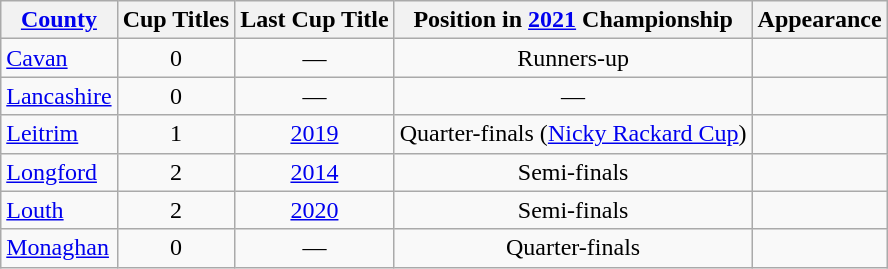<table class="wikitable sortable" style="text-align:center">
<tr>
<th><a href='#'>County</a></th>
<th>Cup Titles</th>
<th>Last Cup Title</th>
<th>Position in <a href='#'>2021</a> Championship</th>
<th>Appearance</th>
</tr>
<tr>
<td style="text-align:left"> <a href='#'>Cavan</a></td>
<td>0</td>
<td>—</td>
<td>Runners-up</td>
<td></td>
</tr>
<tr>
<td style="text-align:left"> <a href='#'>Lancashire</a></td>
<td>0</td>
<td>—</td>
<td>—</td>
<td></td>
</tr>
<tr>
<td style="text-align:left"> <a href='#'>Leitrim</a></td>
<td>1</td>
<td><a href='#'>2019</a></td>
<td>Quarter-finals (<a href='#'>Nicky Rackard Cup</a>)</td>
<td></td>
</tr>
<tr>
<td style="text-align:left"> <a href='#'>Longford</a></td>
<td>2</td>
<td><a href='#'>2014</a></td>
<td>Semi-finals</td>
<td></td>
</tr>
<tr>
<td style="text-align:left"><a href='#'>Louth</a></td>
<td>2</td>
<td><a href='#'>2020</a></td>
<td>Semi-finals</td>
<td></td>
</tr>
<tr>
<td style="text-align:left"> <a href='#'>Monaghan</a></td>
<td>0</td>
<td>—</td>
<td>Quarter-finals</td>
<td></td>
</tr>
</table>
